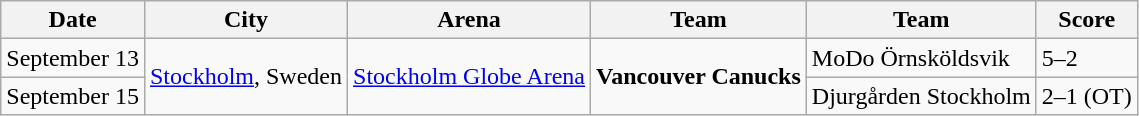<table class="wikitable">
<tr>
<th>Date</th>
<th>City</th>
<th>Arena</th>
<th>Team</th>
<th>Team</th>
<th>Score</th>
</tr>
<tr>
<td>September 13</td>
<td rowspan="2"><a href='#'>Stockholm</a>, Sweden</td>
<td rowspan="2"><a href='#'>Stockholm Globe Arena</a></td>
<td rowspan="2"><strong>Vancouver Canucks</strong></td>
<td>MoDo Örnsköldsvik</td>
<td>5–2</td>
</tr>
<tr>
<td>September 15</td>
<td>Djurgården Stockholm</td>
<td>2–1 (OT)</td>
</tr>
</table>
